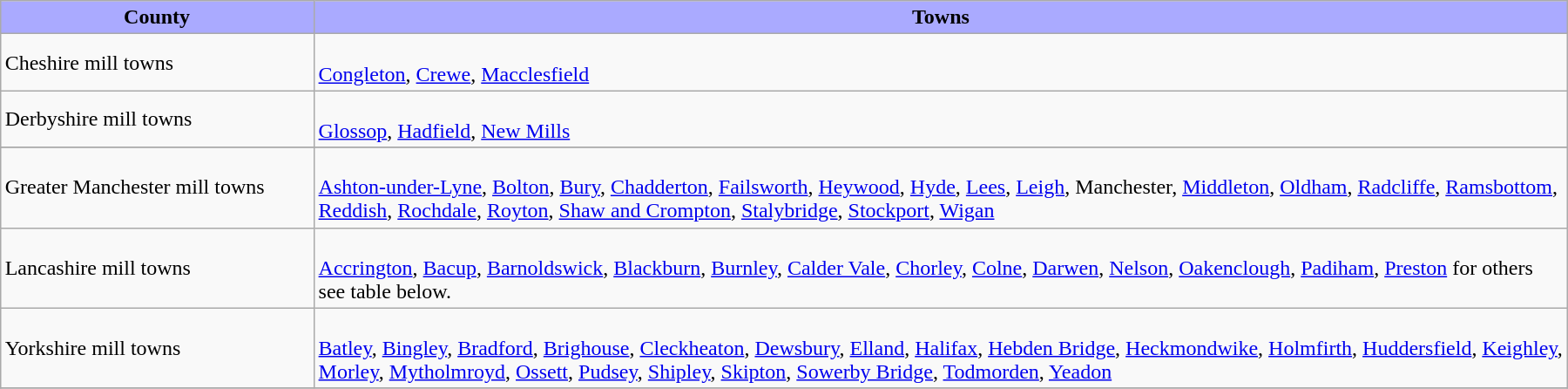<table class="wikitable" style="margin: 1em auto 1em auto;width: 95%">
<tr>
<th style="background-color: #AAAAFF" width=20%>County</th>
<th style="background-color: #AAAAFF">Towns</th>
</tr>
<tr>
<td>Cheshire mill towns</td>
<td><br><a href='#'>Congleton</a>, <a href='#'>Crewe</a>, <a href='#'>Macclesfield</a></td>
</tr>
<tr>
<td>Derbyshire mill towns</td>
<td><br><a href='#'>Glossop</a>, <a href='#'>Hadfield</a>, <a href='#'>New Mills</a></td>
</tr>
<tr>
</tr>
<tr>
<td>Greater Manchester mill towns</td>
<td><br><a href='#'>Ashton-under-Lyne</a>, <a href='#'>Bolton</a>, <a href='#'>Bury</a>, <a href='#'>Chadderton</a>, <a href='#'>Failsworth</a>, <a href='#'>Heywood</a>, <a href='#'>Hyde</a>, <a href='#'>Lees</a>, <a href='#'>Leigh</a>, Manchester, <a href='#'>Middleton</a>, <a href='#'>Oldham</a>, <a href='#'>Radcliffe</a>, <a href='#'>Ramsbottom</a>, <a href='#'>Reddish</a>, <a href='#'>Rochdale</a>, <a href='#'>Royton</a>, <a href='#'>Shaw and Crompton</a>, <a href='#'>Stalybridge</a>, <a href='#'>Stockport</a>, <a href='#'>Wigan</a></td>
</tr>
<tr>
<td>Lancashire mill towns</td>
<td><br><a href='#'>Accrington</a>, <a href='#'>Bacup</a>, <a href='#'>Barnoldswick</a>, <a href='#'>Blackburn</a>, <a href='#'>Burnley</a>, <a href='#'>Calder Vale</a>, <a href='#'>Chorley</a>, <a href='#'>Colne</a>, <a href='#'>Darwen</a>, <a href='#'>Nelson</a>, <a href='#'>Oakenclough</a>, <a href='#'>Padiham</a>, <a href='#'>Preston</a> for others see table below.</td>
</tr>
<tr>
<td>Yorkshire mill towns</td>
<td><br><a href='#'>Batley</a>, <a href='#'>Bingley</a>, <a href='#'>Bradford</a>, <a href='#'>Brighouse</a>, <a href='#'>Cleckheaton</a>, <a href='#'>Dewsbury</a>, <a href='#'>Elland</a>, <a href='#'>Halifax</a>, <a href='#'>Hebden Bridge</a>, <a href='#'>Heckmondwike</a>, <a href='#'>Holmfirth</a>, <a href='#'>Huddersfield</a>, <a href='#'>Keighley</a>, <a href='#'>Morley</a>, <a href='#'>Mytholmroyd</a>, <a href='#'>Ossett</a>, <a href='#'>Pudsey</a>, <a href='#'>Shipley</a>, <a href='#'>Skipton</a>, <a href='#'>Sowerby Bridge</a>, <a href='#'>Todmorden</a>, <a href='#'>Yeadon</a></td>
</tr>
<tr>
</tr>
</table>
